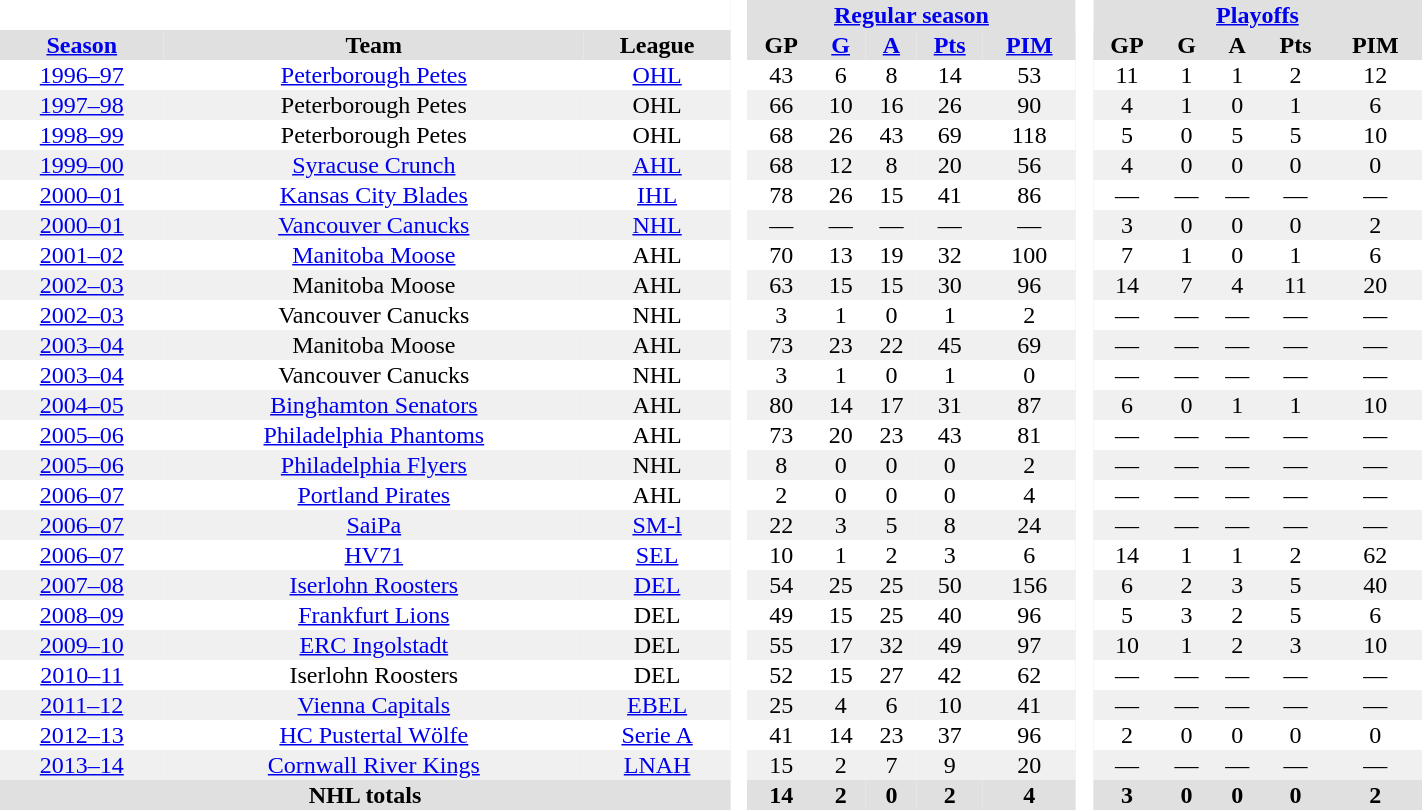<table border="0" cellpadding="1" cellspacing="0" ID="Table3" style="text-align:center; width:75%">
<tr bgcolor="#e0e0e0">
<th colspan="3" bgcolor="#ffffff"> </th>
<th rowspan="99" bgcolor="#ffffff"> </th>
<th colspan="5"><a href='#'>Regular season</a></th>
<th rowspan="99" bgcolor="#ffffff"> </th>
<th colspan="5"><a href='#'>Playoffs</a></th>
</tr>
<tr bgcolor="#e0e0e0">
<th><a href='#'>Season</a></th>
<th>Team</th>
<th>League</th>
<th>GP</th>
<th><a href='#'>G</a></th>
<th><a href='#'>A</a></th>
<th><a href='#'>Pts</a></th>
<th><a href='#'>PIM</a></th>
<th>GP</th>
<th>G</th>
<th>A</th>
<th>Pts</th>
<th>PIM</th>
</tr>
<tr>
<td><a href='#'>1996–97</a></td>
<td><a href='#'>Peterborough Petes</a></td>
<td><a href='#'>OHL</a></td>
<td>43</td>
<td>6</td>
<td>8</td>
<td>14</td>
<td>53</td>
<td>11</td>
<td>1</td>
<td>1</td>
<td>2</td>
<td>12</td>
</tr>
<tr bgcolor="#f0f0f0">
<td><a href='#'>1997–98</a></td>
<td>Peterborough Petes</td>
<td>OHL</td>
<td>66</td>
<td>10</td>
<td>16</td>
<td>26</td>
<td>90</td>
<td>4</td>
<td>1</td>
<td>0</td>
<td>1</td>
<td>6</td>
</tr>
<tr>
<td><a href='#'>1998–99</a></td>
<td>Peterborough Petes</td>
<td>OHL</td>
<td>68</td>
<td>26</td>
<td>43</td>
<td>69</td>
<td>118</td>
<td>5</td>
<td>0</td>
<td>5</td>
<td>5</td>
<td>10</td>
</tr>
<tr bgcolor="#f0f0f0">
<td><a href='#'>1999–00</a></td>
<td><a href='#'>Syracuse Crunch</a></td>
<td><a href='#'>AHL</a></td>
<td>68</td>
<td>12</td>
<td>8</td>
<td>20</td>
<td>56</td>
<td>4</td>
<td>0</td>
<td>0</td>
<td>0</td>
<td>0</td>
</tr>
<tr>
<td><a href='#'>2000–01</a></td>
<td><a href='#'>Kansas City Blades</a></td>
<td><a href='#'>IHL</a></td>
<td>78</td>
<td>26</td>
<td>15</td>
<td>41</td>
<td>86</td>
<td>—</td>
<td>—</td>
<td>—</td>
<td>—</td>
<td>—</td>
</tr>
<tr bgcolor="#f0f0f0">
<td><a href='#'>2000–01</a></td>
<td><a href='#'>Vancouver Canucks</a></td>
<td><a href='#'>NHL</a></td>
<td>—</td>
<td>—</td>
<td>—</td>
<td>—</td>
<td>—</td>
<td>3</td>
<td>0</td>
<td>0</td>
<td>0</td>
<td>2</td>
</tr>
<tr>
<td><a href='#'>2001–02</a></td>
<td><a href='#'>Manitoba Moose</a></td>
<td>AHL</td>
<td>70</td>
<td>13</td>
<td>19</td>
<td>32</td>
<td>100</td>
<td>7</td>
<td>1</td>
<td>0</td>
<td>1</td>
<td>6</td>
</tr>
<tr bgcolor="#f0f0f0">
<td><a href='#'>2002–03</a></td>
<td>Manitoba Moose</td>
<td>AHL</td>
<td>63</td>
<td>15</td>
<td>15</td>
<td>30</td>
<td>96</td>
<td>14</td>
<td>7</td>
<td>4</td>
<td>11</td>
<td>20</td>
</tr>
<tr>
<td><a href='#'>2002–03</a></td>
<td>Vancouver Canucks</td>
<td>NHL</td>
<td>3</td>
<td>1</td>
<td>0</td>
<td>1</td>
<td>2</td>
<td>—</td>
<td>—</td>
<td>—</td>
<td>—</td>
<td>—</td>
</tr>
<tr bgcolor="#f0f0f0">
<td><a href='#'>2003–04</a></td>
<td>Manitoba Moose</td>
<td>AHL</td>
<td>73</td>
<td>23</td>
<td>22</td>
<td>45</td>
<td>69</td>
<td>—</td>
<td>—</td>
<td>—</td>
<td>—</td>
<td>—</td>
</tr>
<tr>
<td><a href='#'>2003–04</a></td>
<td>Vancouver Canucks</td>
<td>NHL</td>
<td>3</td>
<td>1</td>
<td>0</td>
<td>1</td>
<td>0</td>
<td>—</td>
<td>—</td>
<td>—</td>
<td>—</td>
<td>—</td>
</tr>
<tr bgcolor="#f0f0f0">
<td><a href='#'>2004–05</a></td>
<td><a href='#'>Binghamton Senators</a></td>
<td>AHL</td>
<td>80</td>
<td>14</td>
<td>17</td>
<td>31</td>
<td>87</td>
<td>6</td>
<td>0</td>
<td>1</td>
<td>1</td>
<td>10</td>
</tr>
<tr>
<td><a href='#'>2005–06</a></td>
<td><a href='#'>Philadelphia Phantoms</a></td>
<td>AHL</td>
<td>73</td>
<td>20</td>
<td>23</td>
<td>43</td>
<td>81</td>
<td>—</td>
<td>—</td>
<td>—</td>
<td>—</td>
<td>—</td>
</tr>
<tr bgcolor="#f0f0f0">
<td><a href='#'>2005–06</a></td>
<td><a href='#'>Philadelphia Flyers</a></td>
<td>NHL</td>
<td>8</td>
<td>0</td>
<td>0</td>
<td>0</td>
<td>2</td>
<td>—</td>
<td>—</td>
<td>—</td>
<td>—</td>
<td>—</td>
</tr>
<tr>
<td><a href='#'>2006–07</a></td>
<td><a href='#'>Portland Pirates</a></td>
<td>AHL</td>
<td>2</td>
<td>0</td>
<td>0</td>
<td>0</td>
<td>4</td>
<td>—</td>
<td>—</td>
<td>—</td>
<td>—</td>
<td>—</td>
</tr>
<tr bgcolor="#f0f0f0">
<td><a href='#'>2006–07</a></td>
<td><a href='#'>SaiPa</a></td>
<td><a href='#'>SM-l</a></td>
<td>22</td>
<td>3</td>
<td>5</td>
<td>8</td>
<td>24</td>
<td>—</td>
<td>—</td>
<td>—</td>
<td>—</td>
<td>—</td>
</tr>
<tr>
<td><a href='#'>2006–07</a></td>
<td><a href='#'>HV71</a></td>
<td><a href='#'>SEL</a></td>
<td>10</td>
<td>1</td>
<td>2</td>
<td>3</td>
<td>6</td>
<td>14</td>
<td>1</td>
<td>1</td>
<td>2</td>
<td>62</td>
</tr>
<tr bgcolor="#f0f0f0">
<td><a href='#'>2007–08</a></td>
<td><a href='#'>Iserlohn Roosters</a></td>
<td><a href='#'>DEL</a></td>
<td>54</td>
<td>25</td>
<td>25</td>
<td>50</td>
<td>156</td>
<td>6</td>
<td>2</td>
<td>3</td>
<td>5</td>
<td>40</td>
</tr>
<tr>
<td><a href='#'>2008–09</a></td>
<td><a href='#'>Frankfurt Lions</a></td>
<td>DEL</td>
<td>49</td>
<td>15</td>
<td>25</td>
<td>40</td>
<td>96</td>
<td>5</td>
<td>3</td>
<td>2</td>
<td>5</td>
<td>6</td>
</tr>
<tr bgcolor="#f0f0f0">
<td><a href='#'>2009–10</a></td>
<td><a href='#'>ERC Ingolstadt</a></td>
<td>DEL</td>
<td>55</td>
<td>17</td>
<td>32</td>
<td>49</td>
<td>97</td>
<td>10</td>
<td>1</td>
<td>2</td>
<td>3</td>
<td>10</td>
</tr>
<tr>
<td><a href='#'>2010–11</a></td>
<td>Iserlohn Roosters</td>
<td>DEL</td>
<td>52</td>
<td>15</td>
<td>27</td>
<td>42</td>
<td>62</td>
<td>—</td>
<td>—</td>
<td>—</td>
<td>—</td>
<td>—</td>
</tr>
<tr bgcolor="#f0f0f0">
<td><a href='#'>2011–12</a></td>
<td><a href='#'>Vienna Capitals</a></td>
<td><a href='#'>EBEL</a></td>
<td>25</td>
<td>4</td>
<td>6</td>
<td>10</td>
<td>41</td>
<td>—</td>
<td>—</td>
<td>—</td>
<td>—</td>
<td>—</td>
</tr>
<tr>
<td><a href='#'>2012–13</a></td>
<td><a href='#'>HC Pustertal Wölfe</a></td>
<td><a href='#'>Serie A</a></td>
<td>41</td>
<td>14</td>
<td>23</td>
<td>37</td>
<td>96</td>
<td>2</td>
<td>0</td>
<td>0</td>
<td>0</td>
<td>0</td>
</tr>
<tr bgcolor="#f0f0f0">
<td><a href='#'>2013–14</a></td>
<td><a href='#'>Cornwall River Kings</a></td>
<td><a href='#'>LNAH</a></td>
<td>15</td>
<td>2</td>
<td>7</td>
<td>9</td>
<td>20</td>
<td>—</td>
<td>—</td>
<td>—</td>
<td>—</td>
<td>—</td>
</tr>
<tr bgcolor="#e0e0e0">
<th colspan="3">NHL totals</th>
<th>14</th>
<th>2</th>
<th>0</th>
<th>2</th>
<th>4</th>
<th>3</th>
<th>0</th>
<th>0</th>
<th>0</th>
<th>2</th>
</tr>
</table>
